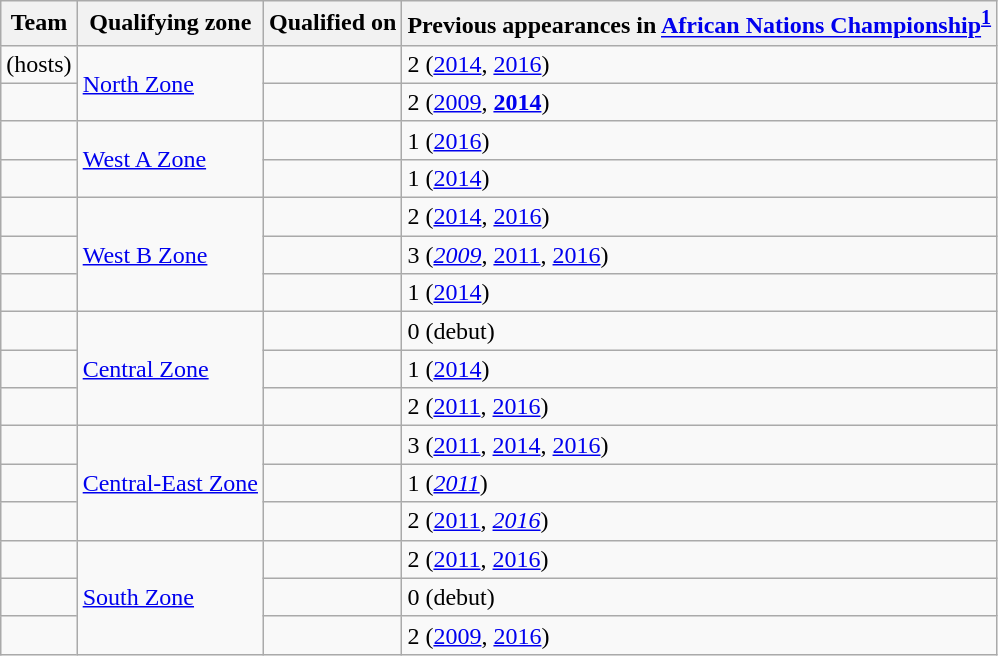<table class="wikitable sortable" style="text-align: left;">
<tr>
<th>Team</th>
<th>Qualifying zone</th>
<th>Qualified on</th>
<th data-sort-type="number">Previous appearances in <a href='#'>African Nations Championship</a><sup><strong><a href='#'>1</a></strong></sup></th>
</tr>
<tr>
<td> (hosts)</td>
<td rowspan="2"><a href='#'>North Zone</a></td>
<td></td>
<td>2 (<a href='#'>2014</a>, <a href='#'>2016</a>)</td>
</tr>
<tr>
<td></td>
<td></td>
<td>2 (<a href='#'>2009</a>, <strong><a href='#'>2014</a></strong>)</td>
</tr>
<tr>
<td></td>
<td rowspan="2"><a href='#'>West A Zone</a></td>
<td></td>
<td>1 (<a href='#'>2016</a>)</td>
</tr>
<tr>
<td></td>
<td></td>
<td>1 (<a href='#'>2014</a>)</td>
</tr>
<tr>
<td></td>
<td rowspan="3"><a href='#'>West B Zone</a></td>
<td></td>
<td>2 (<a href='#'>2014</a>, <a href='#'>2016</a>)</td>
</tr>
<tr>
<td></td>
<td></td>
<td>3 (<em><a href='#'>2009</a></em>, <a href='#'>2011</a>, <a href='#'>2016</a>)</td>
</tr>
<tr>
<td></td>
<td></td>
<td>1 (<a href='#'>2014</a>)</td>
</tr>
<tr>
<td></td>
<td rowspan="3"><a href='#'>Central Zone</a></td>
<td></td>
<td>0 (debut)</td>
</tr>
<tr>
<td></td>
<td></td>
<td>1 (<a href='#'>2014</a>)</td>
</tr>
<tr>
<td></td>
<td></td>
<td>2 (<a href='#'>2011</a>, <a href='#'>2016</a>)</td>
</tr>
<tr>
<td></td>
<td rowspan="3"><a href='#'>Central-East Zone</a></td>
<td></td>
<td>3 (<a href='#'>2011</a>, <a href='#'>2014</a>, <a href='#'>2016</a>)</td>
</tr>
<tr>
<td></td>
<td></td>
<td>1 (<em><a href='#'>2011</a></em>)</td>
</tr>
<tr>
<td></td>
<td></td>
<td>2 (<a href='#'>2011</a>, <em><a href='#'>2016</a></em>)</td>
</tr>
<tr>
<td></td>
<td rowspan="3"><a href='#'>South Zone</a></td>
<td></td>
<td>2 (<a href='#'>2011</a>, <a href='#'>2016</a>)</td>
</tr>
<tr>
<td></td>
<td></td>
<td>0 (debut)</td>
</tr>
<tr>
<td></td>
<td></td>
<td>2 (<a href='#'>2009</a>, <a href='#'>2016</a>)</td>
</tr>
</table>
